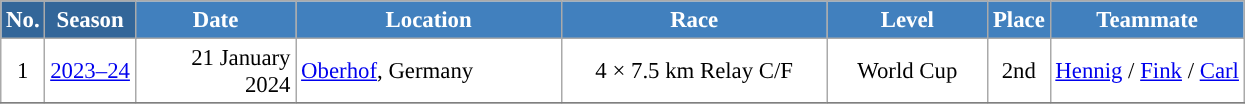<table class="wikitable sortable" style="font-size:95%; text-align:center; border:grey solid 1px; border-collapse:collapse; background:#ffffff;">
<tr style="background:#efefef;">
<th style="background-color:#369; color:white;">No.</th>
<th style="background-color:#369; color:white;">Season</th>
<th style="background-color:#4180be; color:white; width:100px;">Date</th>
<th style="background-color:#4180be; color:white; width:170px;">Location</th>
<th style="background-color:#4180be; color:white; width:170px;">Race</th>
<th style="background-color:#4180be; color:white; width:100px;">Level</th>
<th style="background-color:#4180be; color:white;">Place</th>
<th style="background-color:#4180be; color:white;">Teammate</th>
</tr>
<tr>
<td align=center>1</td>
<td rowspan=1 align=center><a href='#'>2023–24</a></td>
<td align=right>21 January 2024</td>
<td align=left> <a href='#'>Oberhof</a>, Germany</td>
<td>4  × 7.5 km Relay C/F</td>
<td>World Cup</td>
<td>2nd</td>
<td><a href='#'>Hennig</a> / <a href='#'>Fink</a> / <a href='#'>Carl</a></td>
</tr>
<tr>
</tr>
</table>
